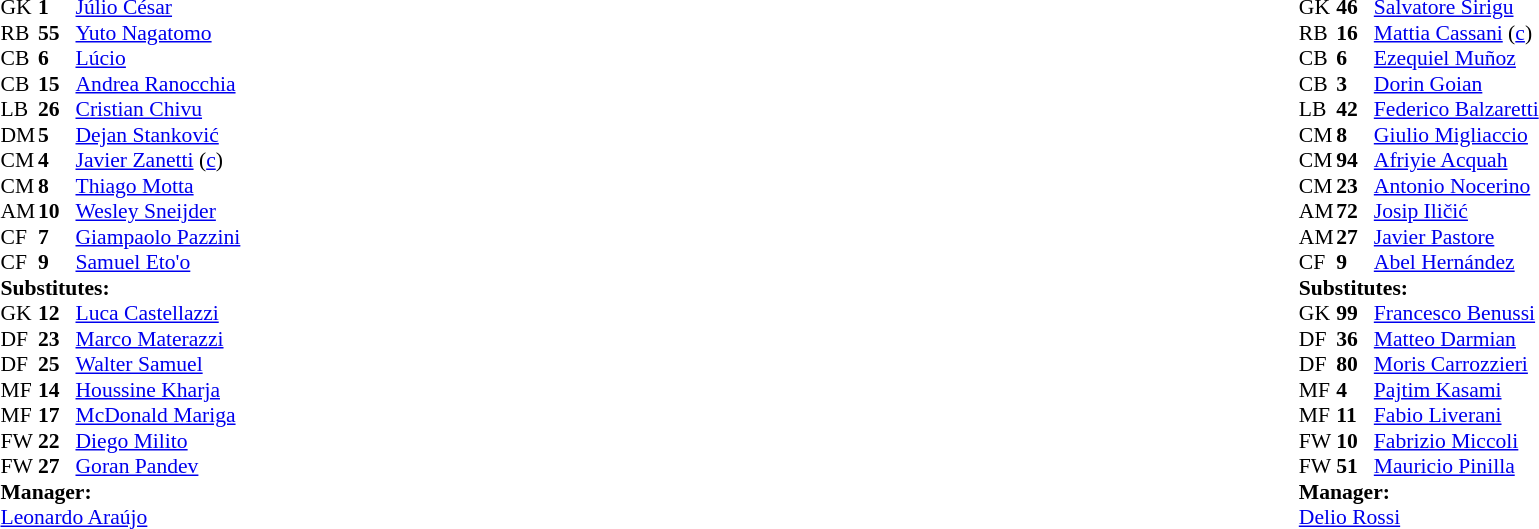<table width="100%">
<tr>
<td valign="top" width="50%"><br><table style="font-size: 90%" cellspacing="0" cellpadding="0">
<tr>
<td colspan=4></td>
</tr>
<tr>
<th width="25"></th>
<th width="25"></th>
</tr>
<tr>
<td>GK</td>
<td><strong>1</strong></td>
<td> <a href='#'>Júlio César</a></td>
</tr>
<tr>
<td>RB</td>
<td><strong>55</strong></td>
<td> <a href='#'>Yuto Nagatomo</a></td>
</tr>
<tr>
<td>CB</td>
<td><strong>6</strong></td>
<td> <a href='#'>Lúcio</a></td>
</tr>
<tr>
<td>CB</td>
<td><strong>15</strong></td>
<td> <a href='#'>Andrea Ranocchia</a></td>
</tr>
<tr>
<td>LB</td>
<td><strong>26</strong></td>
<td> <a href='#'>Cristian Chivu</a></td>
</tr>
<tr>
<td>DM</td>
<td><strong>5</strong></td>
<td> <a href='#'>Dejan Stanković</a></td>
</tr>
<tr>
<td>CM</td>
<td><strong>4</strong></td>
<td> <a href='#'>Javier Zanetti</a> (<a href='#'>c</a>)</td>
</tr>
<tr>
<td>CM</td>
<td><strong>8</strong></td>
<td> <a href='#'>Thiago Motta</a></td>
<td></td>
<td></td>
</tr>
<tr>
<td>AM</td>
<td><strong>10</strong></td>
<td> <a href='#'>Wesley Sneijder</a></td>
<td></td>
<td></td>
</tr>
<tr>
<td>CF</td>
<td><strong>7</strong></td>
<td> <a href='#'>Giampaolo Pazzini</a></td>
<td></td>
<td></td>
</tr>
<tr>
<td>CF</td>
<td><strong>9</strong></td>
<td> <a href='#'>Samuel Eto'o</a></td>
</tr>
<tr>
<td colspan=3><strong>Substitutes:</strong></td>
</tr>
<tr>
<td>GK</td>
<td><strong>12</strong></td>
<td> <a href='#'>Luca Castellazzi</a></td>
</tr>
<tr>
<td>DF</td>
<td><strong>23</strong></td>
<td> <a href='#'>Marco Materazzi</a></td>
</tr>
<tr>
<td>DF</td>
<td><strong>25</strong></td>
<td> <a href='#'>Walter Samuel</a></td>
</tr>
<tr>
<td>MF</td>
<td><strong>14</strong></td>
<td> <a href='#'>Houssine Kharja</a></td>
</tr>
<tr>
<td>MF</td>
<td><strong>17</strong></td>
<td> <a href='#'>McDonald Mariga</a></td>
<td></td>
<td></td>
</tr>
<tr>
<td>FW</td>
<td><strong>22</strong></td>
<td> <a href='#'>Diego Milito</a></td>
<td></td>
<td></td>
</tr>
<tr>
<td>FW</td>
<td><strong>27</strong></td>
<td> <a href='#'>Goran Pandev</a></td>
<td></td>
<td></td>
</tr>
<tr>
<td colspan=3><strong>Manager:</strong></td>
</tr>
<tr>
<td colspan=3> <a href='#'>Leonardo Araújo</a></td>
</tr>
</table>
</td>
<td valign="top"></td>
<td valign="top" width="50%"><br><table style="font-size: 90%" cellspacing="0" cellpadding="0" align="center">
<tr>
<td colspan=4></td>
</tr>
<tr>
<th width=25></th>
<th width=25></th>
</tr>
<tr>
<td>GK</td>
<td><strong>46</strong></td>
<td> <a href='#'>Salvatore Sirigu</a></td>
</tr>
<tr>
<td>RB</td>
<td><strong>16</strong></td>
<td> <a href='#'>Mattia Cassani</a> (<a href='#'>c</a>)</td>
</tr>
<tr>
<td>CB</td>
<td><strong>6</strong></td>
<td> <a href='#'>Ezequiel Muñoz</a></td>
<td></td>
</tr>
<tr>
<td>CB</td>
<td><strong>3</strong></td>
<td> <a href='#'>Dorin Goian</a></td>
<td></td>
<td></td>
</tr>
<tr>
<td>LB</td>
<td><strong>42</strong></td>
<td> <a href='#'>Federico Balzaretti</a></td>
</tr>
<tr>
<td>CM</td>
<td><strong>8</strong></td>
<td> <a href='#'>Giulio Migliaccio</a></td>
</tr>
<tr>
<td>CM</td>
<td><strong>94</strong></td>
<td> <a href='#'>Afriyie Acquah</a></td>
<td></td>
<td></td>
</tr>
<tr>
<td>CM</td>
<td><strong>23</strong></td>
<td> <a href='#'>Antonio Nocerino</a></td>
</tr>
<tr>
<td>AM</td>
<td><strong>72</strong></td>
<td> <a href='#'>Josip Iličić</a></td>
</tr>
<tr>
<td>AM</td>
<td><strong>27</strong></td>
<td> <a href='#'>Javier Pastore</a></td>
</tr>
<tr>
<td>CF</td>
<td><strong>9</strong></td>
<td> <a href='#'>Abel Hernández</a></td>
<td></td>
<td></td>
</tr>
<tr>
<td colspan=3><strong>Substitutes:</strong></td>
</tr>
<tr>
<td>GK</td>
<td><strong>99</strong></td>
<td> <a href='#'>Francesco Benussi</a></td>
</tr>
<tr>
<td>DF</td>
<td><strong>36</strong></td>
<td> <a href='#'>Matteo Darmian</a></td>
</tr>
<tr>
<td>DF</td>
<td><strong>80</strong></td>
<td> <a href='#'>Moris Carrozzieri</a></td>
<td></td>
<td></td>
</tr>
<tr>
<td>MF</td>
<td><strong>4</strong></td>
<td> <a href='#'>Pajtim Kasami</a></td>
</tr>
<tr>
<td>MF</td>
<td><strong>11</strong></td>
<td> <a href='#'>Fabio Liverani</a></td>
</tr>
<tr>
<td>FW</td>
<td><strong>10</strong></td>
<td> <a href='#'>Fabrizio Miccoli</a></td>
<td></td>
<td></td>
</tr>
<tr>
<td>FW</td>
<td><strong>51</strong></td>
<td> <a href='#'>Mauricio Pinilla</a></td>
<td></td>
<td></td>
</tr>
<tr>
<td colspan=3><strong>Manager:</strong></td>
</tr>
<tr>
<td colspan=3> <a href='#'>Delio Rossi</a></td>
</tr>
</table>
</td>
</tr>
</table>
